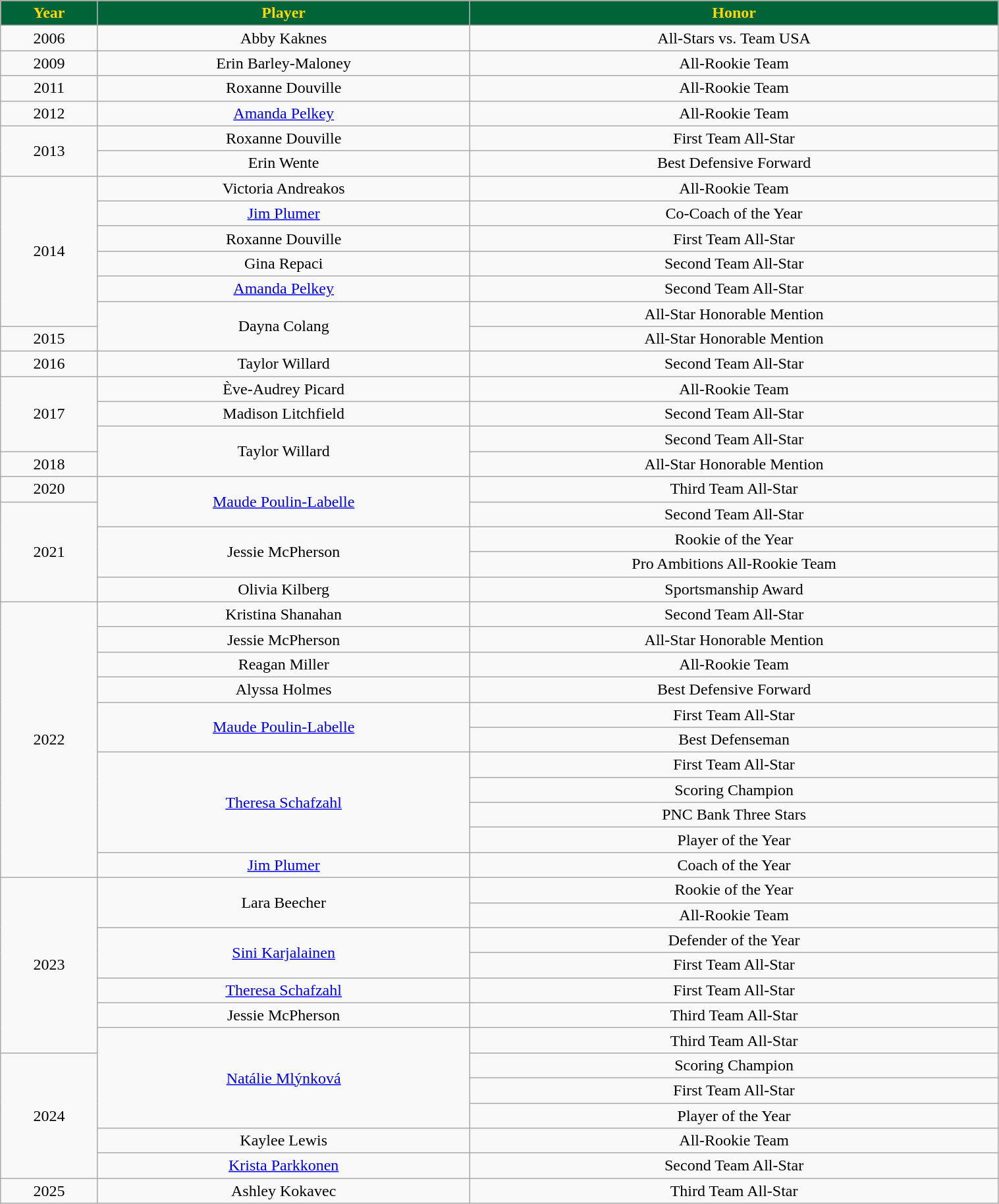<table class="wikitable" style="width:80%;">
<tr style="text-align:center; background:#006438; color:gold;">
<td><strong>Year</strong></td>
<td><strong>Player</strong></td>
<td><strong>Honor</strong></td>
</tr>
<tr style="text-align:center;" bgcolor="">
<td>2006</td>
<td>Abby Kaknes</td>
<td>All-Stars vs. Team USA</td>
</tr>
<tr style="text-align:center;" bgcolor="">
<td>2009</td>
<td>Erin Barley-Maloney</td>
<td>All-Rookie Team</td>
</tr>
<tr style="text-align:center;" bgcolor="">
<td>2011</td>
<td>Roxanne Douville</td>
<td>All-Rookie Team</td>
</tr>
<tr style="text-align:center;" bgcolor="">
<td>2012</td>
<td><a href='#'>Amanda Pelkey</a></td>
<td>All-Rookie Team</td>
</tr>
<tr style="text-align:center;" bgcolor="">
<td rowspan="2">2013</td>
<td>Roxanne Douville</td>
<td>First Team All-Star</td>
</tr>
<tr style="text-align:center;" bgcolor="">
<td>Erin Wente</td>
<td>Best Defensive Forward</td>
</tr>
<tr style="text-align:center;" bgcolor="">
<td rowspan="6">2014</td>
<td>Victoria Andreakos</td>
<td>All-Rookie Team</td>
</tr>
<tr style="text-align:center;" bgcolor="">
<td><a href='#'>Jim Plumer</a></td>
<td>Co-Coach of the Year</td>
</tr>
<tr style="text-align:center;" bgcolor="">
<td>Roxanne Douville</td>
<td>First Team All-Star</td>
</tr>
<tr style="text-align:center;" bgcolor="">
<td>Gina Repaci</td>
<td>Second Team All-Star</td>
</tr>
<tr style="text-align:center;" bgcolor="">
<td><a href='#'>Amanda Pelkey</a></td>
<td>Second Team All-Star</td>
</tr>
<tr style="text-align:center;" bgcolor="">
<td rowspan="2">Dayna Colang</td>
<td>All-Star Honorable Mention</td>
</tr>
<tr style="text-align:center;" bgcolor="">
<td>2015</td>
<td>All-Star Honorable Mention</td>
</tr>
<tr style="text-align:center;" bgcolor="">
<td>2016</td>
<td>Taylor Willard</td>
<td>Second Team All-Star</td>
</tr>
<tr style="text-align:center;" bgcolor="">
<td rowspan="3">2017</td>
<td>Ève-Audrey Picard</td>
<td>All-Rookie Team</td>
</tr>
<tr style="text-align:center;" bgcolor="">
<td>Madison Litchfield</td>
<td>Second Team All-Star</td>
</tr>
<tr style="text-align:center;" bgcolor="">
<td rowspan="2">Taylor Willard</td>
<td>Second Team All-Star</td>
</tr>
<tr style="text-align:center;" bgcolor="">
<td>2018</td>
<td>All-Star Honorable Mention</td>
</tr>
<tr style="text-align:center;" bgcolor="">
<td>2020</td>
<td rowspan="2"><a href='#'>Maude Poulin-Labelle</a></td>
<td>Third Team All-Star</td>
</tr>
<tr style="text-align:center;" bgcolor="">
<td rowspan="4">2021</td>
<td>Second Team All-Star</td>
</tr>
<tr style="text-align:center;" bgcolor="">
<td rowspan="2">Jessie McPherson</td>
<td>Rookie of the Year</td>
</tr>
<tr style="text-align:center;" bgcolor="">
<td>Pro Ambitions All-Rookie Team</td>
</tr>
<tr style="text-align:center;" bgcolor="">
<td>Olivia Kilberg</td>
<td>Sportsmanship Award</td>
</tr>
<tr style="text-align:center;" bgcolor="">
<td rowspan="11">2022</td>
<td>Kristina Shanahan</td>
<td>Second Team All-Star</td>
</tr>
<tr style="text-align:center;" bgcolor="">
<td>Jessie McPherson</td>
<td>All-Star Honorable Mention</td>
</tr>
<tr style="text-align:center;" bgcolor="">
<td>Reagan Miller</td>
<td>All-Rookie Team</td>
</tr>
<tr style="text-align:center;" bgcolor="">
<td>Alyssa Holmes</td>
<td>Best Defensive Forward</td>
</tr>
<tr style="text-align:center;" bgcolor="">
<td rowspan="2"><a href='#'>Maude Poulin-Labelle</a></td>
<td>First Team All-Star</td>
</tr>
<tr style="text-align:center;" bgcolor="">
<td>Best Defenseman</td>
</tr>
<tr style="text-align:center;" bgcolor="">
<td rowspan="4"><a href='#'>Theresa Schafzahl</a></td>
<td>First Team All-Star</td>
</tr>
<tr style="text-align:center;" bgcolor="">
<td>Scoring Champion</td>
</tr>
<tr style="text-align:center;" bgcolor="">
<td>PNC Bank Three Stars</td>
</tr>
<tr style="text-align:center;" bgcolor="">
<td>Player of the Year</td>
</tr>
<tr style="text-align:center;" bgcolor="">
<td><a href='#'>Jim Plumer</a></td>
<td>Coach of the Year</td>
</tr>
<tr style="text-align:center;" bgcolor="">
<td rowspan="7">2023</td>
<td rowspan="2">Lara Beecher</td>
<td>Rookie of the Year</td>
</tr>
<tr style="text-align:center;" bgcolor="">
<td>All-Rookie Team</td>
</tr>
<tr style="text-align:center;" bgcolor="">
<td rowspan="2"><a href='#'>Sini Karjalainen</a></td>
<td>Defender of the Year</td>
</tr>
<tr style="text-align:center;" bgcolor="">
<td>First Team All-Star</td>
</tr>
<tr style="text-align:center;" bgcolor="">
<td><a href='#'>Theresa Schafzahl</a></td>
<td>First Team All-Star</td>
</tr>
<tr style="text-align:center;" bgcolor="">
<td>Jessie McPherson</td>
<td>Third Team All-Star</td>
</tr>
<tr style="text-align:center;" bgcolor="">
<td rowspan="4"><a href='#'>Natálie Mlýnková</a></td>
<td>Third Team All-Star</td>
</tr>
<tr style="text-align:center;" bgcolor="">
<td rowspan="5">2024</td>
<td>Scoring Champion</td>
</tr>
<tr style="text-align:center;" bgcolor="">
<td>First Team All-Star</td>
</tr>
<tr style="text-align:center;" bgcolor="">
<td>Player of the Year</td>
</tr>
<tr style="text-align:center;" bgcolor="">
<td>Kaylee Lewis</td>
<td>All-Rookie Team</td>
</tr>
<tr style="text-align:center;" bgcolor="">
<td><a href='#'>Krista Parkkonen</a></td>
<td>Second Team All-Star</td>
</tr>
<tr style="text-align:center;" bgcolor="">
<td>2025</td>
<td>Ashley Kokavec</td>
<td>Third Team All-Star</td>
</tr>
</table>
